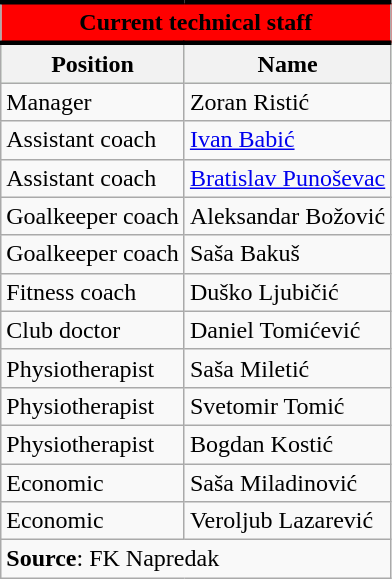<table class="wikitable">
<tr style="text-align:center;background:#FF0000; color:black; border-top:black 3px solid; border-bottom:black 3px solid;">
<td COLSPAN="14"><span><strong>Current technical staff</strong></span></td>
</tr>
<tr style="text-align:center; background:#ddffdd;">
<th>Position</th>
<th>Name</th>
</tr>
<tr>
<td>Manager</td>
<td> Zoran Ristić</td>
</tr>
<tr>
<td>Assistant coach</td>
<td> <a href='#'>Ivan Babić</a></td>
</tr>
<tr>
<td>Assistant coach</td>
<td> <a href='#'>Bratislav Punoševac</a></td>
</tr>
<tr>
<td>Goalkeeper coach</td>
<td> Aleksandar Božović</td>
</tr>
<tr>
<td>Goalkeeper coach</td>
<td> Saša Bakuš</td>
</tr>
<tr>
<td>Fitness coach</td>
<td> Duško Ljubičić</td>
</tr>
<tr>
<td>Club doctor</td>
<td> Daniel Tomićević</td>
</tr>
<tr>
<td>Physiotherapist</td>
<td> Saša Miletić</td>
</tr>
<tr>
<td>Physiotherapist</td>
<td> Svetomir Tomić</td>
</tr>
<tr>
<td>Physiotherapist</td>
<td> Bogdan Kostić</td>
</tr>
<tr>
<td>Economic</td>
<td> Saša Miladinović</td>
</tr>
<tr>
<td>Economic</td>
<td> Veroljub Lazarević</td>
</tr>
<tr>
<td colspan="2"><strong>Source</strong>: FK Napredak </td>
</tr>
</table>
